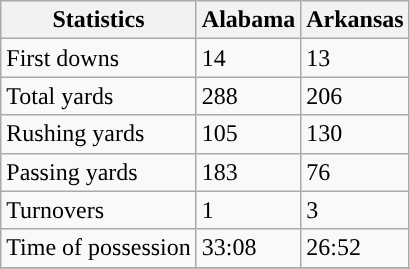<table class="wikitable" style="float: left;">
<tr>
<th>Statistics</th>
<th>Alabama</th>
<th>Arkansas</th>
</tr>
<tr>
<td>First downs</td>
<td>14</td>
<td>13</td>
</tr>
<tr>
<td>Total yards</td>
<td>288</td>
<td>206</td>
</tr>
<tr>
<td>Rushing yards</td>
<td>105</td>
<td>130</td>
</tr>
<tr>
<td>Passing yards</td>
<td>183</td>
<td>76</td>
</tr>
<tr>
<td>Turnovers</td>
<td>1</td>
<td>3</td>
</tr>
<tr>
<td>Time of possession</td>
<td>33:08</td>
<td>26:52</td>
</tr>
<tr>
</tr>
</table>
